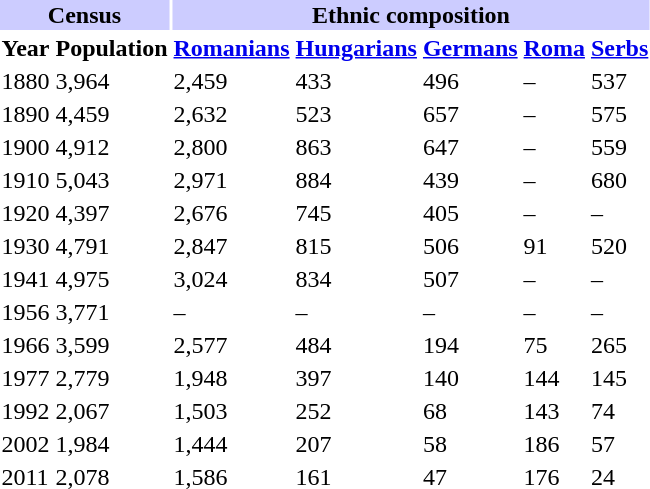<table class="toccolours">
<tr>
<th align="center" colspan="2" style="background:#ccccff;">Census</th>
<th align="center" colspan="5" style="background:#ccccff;">Ethnic composition</th>
</tr>
<tr>
<th>Year</th>
<th>Population</th>
<th><a href='#'>Romanians</a></th>
<th><a href='#'>Hungarians</a></th>
<th><a href='#'>Germans</a></th>
<th><a href='#'>Roma</a></th>
<th><a href='#'>Serbs</a></th>
</tr>
<tr>
<td>1880</td>
<td>3,964</td>
<td>2,459</td>
<td>433</td>
<td>496</td>
<td>–</td>
<td>537</td>
</tr>
<tr>
<td>1890</td>
<td>4,459</td>
<td>2,632</td>
<td>523</td>
<td>657</td>
<td>–</td>
<td>575</td>
</tr>
<tr>
<td>1900</td>
<td>4,912</td>
<td>2,800</td>
<td>863</td>
<td>647</td>
<td>–</td>
<td>559</td>
</tr>
<tr>
<td>1910</td>
<td>5,043</td>
<td>2,971</td>
<td>884</td>
<td>439</td>
<td>–</td>
<td>680</td>
</tr>
<tr>
<td>1920</td>
<td>4,397</td>
<td>2,676</td>
<td>745</td>
<td>405</td>
<td>–</td>
<td>–</td>
</tr>
<tr>
<td>1930</td>
<td>4,791</td>
<td>2,847</td>
<td>815</td>
<td>506</td>
<td>91</td>
<td>520</td>
</tr>
<tr>
<td>1941</td>
<td>4,975</td>
<td>3,024</td>
<td>834</td>
<td>507</td>
<td>–</td>
<td>–</td>
</tr>
<tr>
<td>1956</td>
<td>3,771</td>
<td>–</td>
<td>–</td>
<td>–</td>
<td>–</td>
<td>–</td>
</tr>
<tr>
<td>1966</td>
<td>3,599</td>
<td>2,577</td>
<td>484</td>
<td>194</td>
<td>75</td>
<td>265</td>
</tr>
<tr>
<td>1977</td>
<td>2,779</td>
<td>1,948</td>
<td>397</td>
<td>140</td>
<td>144</td>
<td>145</td>
</tr>
<tr>
<td>1992</td>
<td>2,067</td>
<td>1,503</td>
<td>252</td>
<td>68</td>
<td>143</td>
<td>74</td>
</tr>
<tr>
<td>2002</td>
<td>1,984</td>
<td>1,444</td>
<td>207</td>
<td>58</td>
<td>186</td>
<td>57</td>
</tr>
<tr>
<td>2011</td>
<td>2,078</td>
<td>1,586</td>
<td>161</td>
<td>47</td>
<td>176</td>
<td>24</td>
</tr>
</table>
